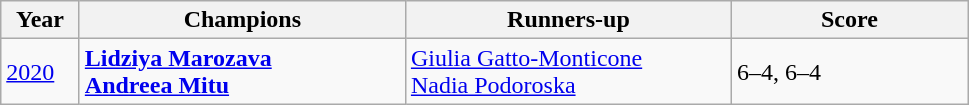<table class="wikitable">
<tr>
<th style="width:45px">Year</th>
<th style="width:210px">Champions</th>
<th style="width:210px">Runners-up</th>
<th style="width:150px">Score</th>
</tr>
<tr>
<td><a href='#'>2020</a></td>
<td> <strong><a href='#'>Lidziya Marozava</a></strong> <br> <strong><a href='#'>Andreea Mitu</a></strong></td>
<td> <a href='#'>Giulia Gatto-Monticone</a> <br>  <a href='#'>Nadia Podoroska</a></td>
<td>6–4, 6–4</td>
</tr>
</table>
